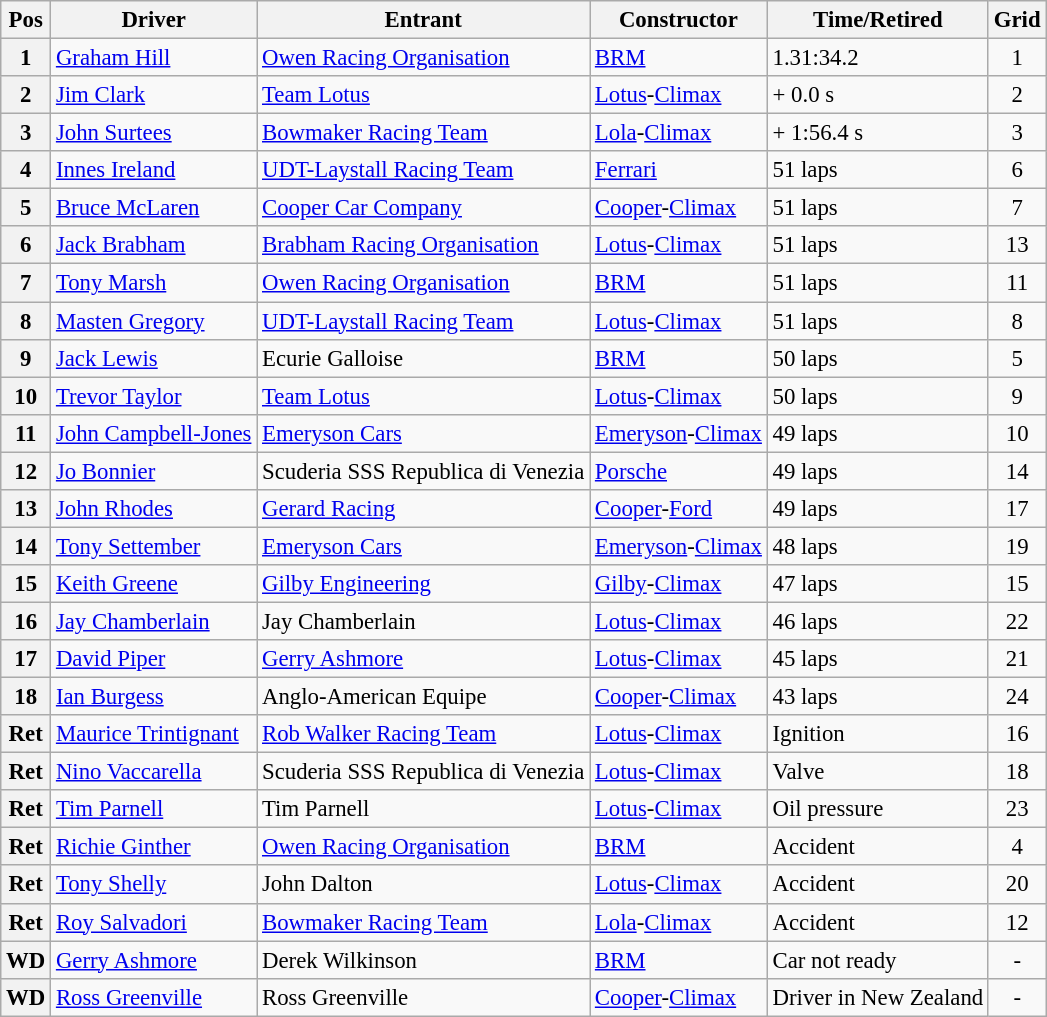<table class="wikitable" style="font-size: 95%;">
<tr>
<th>Pos</th>
<th>Driver</th>
<th>Entrant</th>
<th>Constructor</th>
<th>Time/Retired</th>
<th>Grid</th>
</tr>
<tr>
<th>1</th>
<td> <a href='#'>Graham Hill</a></td>
<td><a href='#'>Owen Racing Organisation</a></td>
<td><a href='#'>BRM</a></td>
<td>1.31:34.2</td>
<td style="text-align:center">1</td>
</tr>
<tr>
<th>2</th>
<td> <a href='#'>Jim Clark</a></td>
<td><a href='#'>Team Lotus</a></td>
<td><a href='#'>Lotus</a>-<a href='#'>Climax</a></td>
<td>+ 0.0 s</td>
<td style="text-align:center">2</td>
</tr>
<tr>
<th>3</th>
<td> <a href='#'>John Surtees</a></td>
<td><a href='#'>Bowmaker Racing Team</a></td>
<td><a href='#'>Lola</a>-<a href='#'>Climax</a></td>
<td>+ 1:56.4 s</td>
<td style="text-align:center">3</td>
</tr>
<tr>
<th>4</th>
<td> <a href='#'>Innes Ireland</a></td>
<td><a href='#'>UDT-Laystall Racing Team</a></td>
<td><a href='#'>Ferrari</a></td>
<td>51 laps</td>
<td style="text-align:center">6</td>
</tr>
<tr>
<th>5</th>
<td> <a href='#'>Bruce McLaren</a></td>
<td><a href='#'>Cooper Car Company</a></td>
<td><a href='#'>Cooper</a>-<a href='#'>Climax</a></td>
<td>51 laps</td>
<td style="text-align:center">7</td>
</tr>
<tr>
<th>6</th>
<td> <a href='#'>Jack Brabham</a></td>
<td><a href='#'>Brabham Racing Organisation</a></td>
<td><a href='#'>Lotus</a>-<a href='#'>Climax</a></td>
<td>51 laps</td>
<td style="text-align:center">13</td>
</tr>
<tr>
<th>7</th>
<td> <a href='#'>Tony Marsh</a></td>
<td><a href='#'>Owen Racing Organisation</a></td>
<td><a href='#'>BRM</a></td>
<td>51 laps</td>
<td style="text-align:center">11</td>
</tr>
<tr>
<th>8</th>
<td> <a href='#'>Masten Gregory</a></td>
<td><a href='#'>UDT-Laystall Racing Team</a></td>
<td><a href='#'>Lotus</a>-<a href='#'>Climax</a></td>
<td>51 laps</td>
<td style="text-align:center">8</td>
</tr>
<tr>
<th>9</th>
<td> <a href='#'>Jack Lewis</a></td>
<td>Ecurie Galloise</td>
<td><a href='#'>BRM</a></td>
<td>50 laps</td>
<td style="text-align:center">5</td>
</tr>
<tr>
<th>10</th>
<td> <a href='#'>Trevor Taylor</a></td>
<td><a href='#'>Team Lotus</a></td>
<td><a href='#'>Lotus</a>-<a href='#'>Climax</a></td>
<td>50 laps</td>
<td style="text-align:center">9</td>
</tr>
<tr>
<th>11</th>
<td> <a href='#'>John Campbell-Jones</a></td>
<td><a href='#'>Emeryson Cars</a></td>
<td><a href='#'>Emeryson</a>-<a href='#'>Climax</a></td>
<td>49 laps</td>
<td style="text-align:center">10</td>
</tr>
<tr>
<th>12</th>
<td> <a href='#'>Jo Bonnier</a></td>
<td>Scuderia SSS Republica di Venezia</td>
<td><a href='#'>Porsche</a></td>
<td>49 laps</td>
<td style="text-align:center">14</td>
</tr>
<tr>
<th>13</th>
<td> <a href='#'>John Rhodes</a></td>
<td><a href='#'>Gerard Racing</a></td>
<td><a href='#'>Cooper</a>-<a href='#'>Ford</a></td>
<td>49 laps</td>
<td style="text-align:center">17</td>
</tr>
<tr>
<th>14</th>
<td> <a href='#'>Tony Settember</a></td>
<td><a href='#'>Emeryson Cars</a></td>
<td><a href='#'>Emeryson</a>-<a href='#'>Climax</a></td>
<td>48 laps</td>
<td style="text-align:center">19</td>
</tr>
<tr>
<th>15</th>
<td> <a href='#'>Keith Greene</a></td>
<td><a href='#'>Gilby Engineering</a></td>
<td><a href='#'>Gilby</a>-<a href='#'>Climax</a></td>
<td>47 laps</td>
<td style="text-align:center">15</td>
</tr>
<tr>
<th>16</th>
<td> <a href='#'>Jay Chamberlain</a></td>
<td>Jay Chamberlain</td>
<td><a href='#'>Lotus</a>-<a href='#'>Climax</a></td>
<td>46 laps</td>
<td style="text-align:center">22</td>
</tr>
<tr>
<th>17</th>
<td> <a href='#'>David Piper</a></td>
<td><a href='#'>Gerry Ashmore</a></td>
<td><a href='#'>Lotus</a>-<a href='#'>Climax</a></td>
<td>45 laps</td>
<td style="text-align:center">21</td>
</tr>
<tr>
<th>18</th>
<td> <a href='#'>Ian Burgess</a></td>
<td>Anglo-American Equipe</td>
<td><a href='#'>Cooper</a>-<a href='#'>Climax</a></td>
<td>43 laps</td>
<td style="text-align:center">24</td>
</tr>
<tr>
<th>Ret</th>
<td> <a href='#'>Maurice Trintignant</a></td>
<td><a href='#'>Rob Walker Racing Team</a></td>
<td><a href='#'>Lotus</a>-<a href='#'>Climax</a></td>
<td>Ignition</td>
<td style="text-align:center">16</td>
</tr>
<tr>
<th>Ret</th>
<td> <a href='#'>Nino Vaccarella</a></td>
<td>Scuderia SSS Republica di Venezia</td>
<td><a href='#'>Lotus</a>-<a href='#'>Climax</a></td>
<td>Valve</td>
<td style="text-align:center">18</td>
</tr>
<tr>
<th>Ret</th>
<td> <a href='#'>Tim Parnell</a></td>
<td>Tim Parnell</td>
<td><a href='#'>Lotus</a>-<a href='#'>Climax</a></td>
<td>Oil pressure</td>
<td style="text-align:center">23</td>
</tr>
<tr>
<th>Ret</th>
<td> <a href='#'>Richie Ginther</a></td>
<td><a href='#'>Owen Racing Organisation</a></td>
<td><a href='#'>BRM</a></td>
<td>Accident</td>
<td style="text-align:center">4</td>
</tr>
<tr>
<th>Ret</th>
<td> <a href='#'>Tony Shelly</a></td>
<td>John Dalton</td>
<td><a href='#'>Lotus</a>-<a href='#'>Climax</a></td>
<td>Accident</td>
<td style="text-align:center">20</td>
</tr>
<tr>
<th>Ret</th>
<td> <a href='#'>Roy Salvadori</a></td>
<td><a href='#'>Bowmaker Racing Team</a></td>
<td><a href='#'>Lola</a>-<a href='#'>Climax</a></td>
<td>Accident</td>
<td style="text-align:center">12</td>
</tr>
<tr>
<th>WD</th>
<td> <a href='#'>Gerry Ashmore</a></td>
<td>Derek Wilkinson</td>
<td><a href='#'>BRM</a></td>
<td>Car not ready</td>
<td style="text-align:center">-</td>
</tr>
<tr>
<th>WD</th>
<td> <a href='#'>Ross Greenville</a></td>
<td>Ross Greenville</td>
<td><a href='#'>Cooper</a>-<a href='#'>Climax</a></td>
<td>Driver in New Zealand</td>
<td style="text-align:center">-</td>
</tr>
</table>
